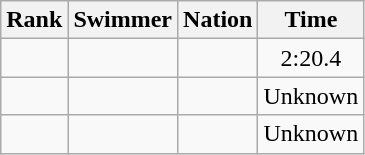<table class="wikitable sortable" style="text-align:center">
<tr>
<th>Rank</th>
<th>Swimmer</th>
<th>Nation</th>
<th>Time</th>
</tr>
<tr>
<td></td>
<td align=left></td>
<td align=left></td>
<td>2:20.4</td>
</tr>
<tr>
<td></td>
<td align=left></td>
<td align=left></td>
<td>Unknown</td>
</tr>
<tr>
<td></td>
<td align=left></td>
<td align=left></td>
<td>Unknown</td>
</tr>
</table>
